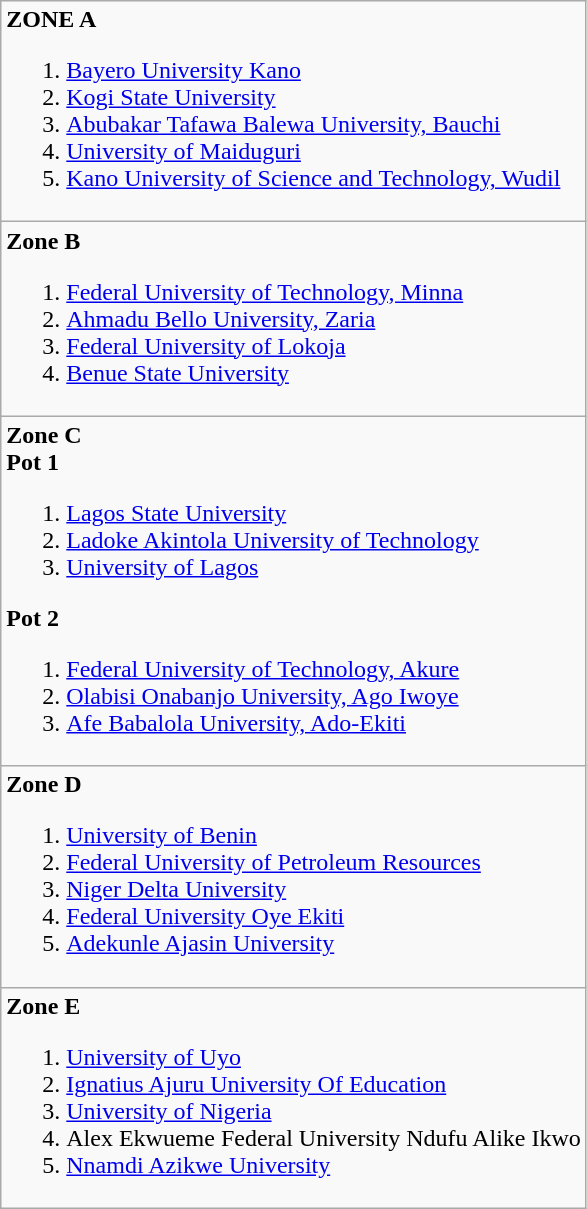<table class="wikitable">
<tr>
<td><strong>ZONE A</strong><br><ol><li><a href='#'>Bayero University Kano</a></li><li><a href='#'>Kogi State University</a></li><li><a href='#'>Abubakar Tafawa Balewa University, Bauchi</a></li><li><a href='#'>University of Maiduguri</a></li><li><a href='#'>Kano University of Science and Technology, Wudil</a></li></ol></td>
</tr>
<tr>
<td><strong>Zone B</strong><br><ol><li><a href='#'>Federal University of Technology, Minna</a></li><li><a href='#'>Ahmadu Bello University, Zaria</a></li><li><a href='#'>Federal University of Lokoja</a></li><li><a href='#'>Benue State University</a></li></ol></td>
</tr>
<tr>
<td><strong>Zone C</strong><br><strong>Pot 1</strong><ol><li><a href='#'>Lagos State University</a></li><li><a href='#'>Ladoke Akintola University of Technology</a></li><li><a href='#'>University of Lagos</a></li></ol><strong>Pot 2</strong><ol><li><a href='#'>Federal University of Technology, Akure</a></li><li><a href='#'>Olabisi Onabanjo University, Ago Iwoye</a></li><li><a href='#'>Afe Babalola University, Ado-Ekiti</a></li></ol></td>
</tr>
<tr>
<td><strong>Zone D</strong><br><ol><li><a href='#'>University of Benin</a></li><li><a href='#'>Federal University of Petroleum Resources</a></li><li><a href='#'>Niger Delta University</a></li><li><a href='#'>Federal University Oye Ekiti</a></li><li><a href='#'>Adekunle Ajasin University</a></li></ol></td>
</tr>
<tr>
<td><strong>Zone E</strong><br><ol><li><a href='#'>University of Uyo</a></li><li><a href='#'>Ignatius Ajuru University Of Education</a></li><li><a href='#'>University of Nigeria</a></li><li>Alex Ekwueme Federal University Ndufu Alike Ikwo</li><li><a href='#'>Nnamdi Azikwe University</a></li></ol></td>
</tr>
</table>
